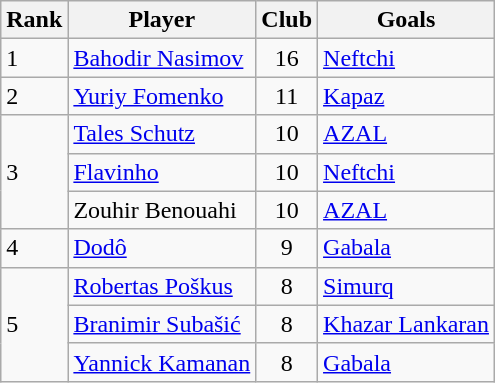<table class="wikitable">
<tr>
<th>Rank</th>
<th>Player</th>
<th>Club</th>
<th>Goals</th>
</tr>
<tr>
<td>1</td>
<td> <a href='#'>Bahodir Nasimov</a></td>
<td align=center>16</td>
<td><a href='#'>Neftchi</a></td>
</tr>
<tr>
<td>2</td>
<td> <a href='#'>Yuriy Fomenko</a></td>
<td align=center>11</td>
<td><a href='#'>Kapaz</a></td>
</tr>
<tr>
<td rowspan="3">3</td>
<td> <a href='#'>Tales Schutz</a></td>
<td align=center>10</td>
<td><a href='#'>AZAL</a></td>
</tr>
<tr>
<td> <a href='#'>Flavinho</a></td>
<td align=center>10</td>
<td><a href='#'>Neftchi</a></td>
</tr>
<tr>
<td> Zouhir Benouahi</td>
<td align=center>10</td>
<td><a href='#'>AZAL</a></td>
</tr>
<tr>
<td>4</td>
<td> <a href='#'>Dodô</a></td>
<td align=center>9</td>
<td><a href='#'>Gabala</a></td>
</tr>
<tr>
<td rowspan="3">5</td>
<td> <a href='#'>Robertas Poškus</a></td>
<td align=center>8</td>
<td><a href='#'>Simurq</a></td>
</tr>
<tr>
<td> <a href='#'>Branimir Subašić</a></td>
<td align=center>8</td>
<td><a href='#'>Khazar Lankaran</a></td>
</tr>
<tr>
<td> <a href='#'>Yannick Kamanan</a></td>
<td align=center>8</td>
<td><a href='#'>Gabala</a></td>
</tr>
</table>
